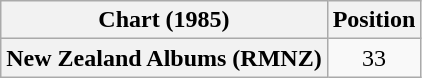<table class="wikitable plainrowheaders" style="text-align:center">
<tr>
<th scope="col">Chart (1985)</th>
<th scope="col">Position</th>
</tr>
<tr>
<th scope="row">New Zealand Albums (RMNZ)</th>
<td>33</td>
</tr>
</table>
